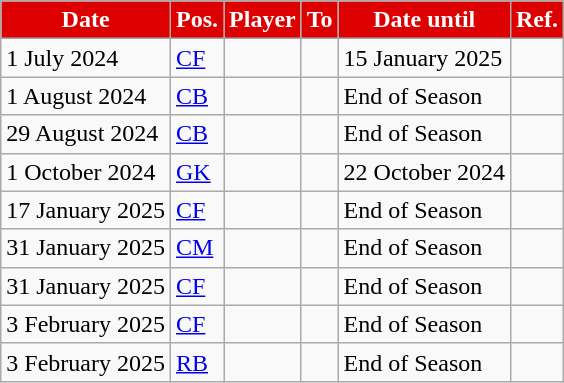<table class="wikitable plainrowheaders sortable">
<tr>
<th style="background:#DD0000;color:#fff;">Date</th>
<th style="background:#DD0000;color:#fff;">Pos.</th>
<th style="background:#DD0000;color:#fff;">Player</th>
<th style="background:#DD0000;color:#fff;">To</th>
<th style="background:#DD0000;color:#fff;">Date until</th>
<th style="background:#DD0000;color:#fff;">Ref.</th>
</tr>
<tr>
<td>1 July 2024</td>
<td><a href='#'>CF</a></td>
<td></td>
<td></td>
<td>15 January 2025</td>
<td></td>
</tr>
<tr>
<td>1 August 2024</td>
<td><a href='#'>CB</a></td>
<td></td>
<td></td>
<td>End of Season</td>
<td></td>
</tr>
<tr>
<td>29 August 2024</td>
<td><a href='#'>CB</a></td>
<td></td>
<td></td>
<td>End of Season</td>
<td></td>
</tr>
<tr>
<td>1 October 2024</td>
<td><a href='#'>GK</a></td>
<td></td>
<td></td>
<td>22 October 2024</td>
<td></td>
</tr>
<tr>
<td>17 January 2025</td>
<td><a href='#'>CF</a></td>
<td></td>
<td></td>
<td>End of Season</td>
<td></td>
</tr>
<tr>
<td>31 January 2025</td>
<td><a href='#'>CM</a></td>
<td></td>
<td></td>
<td>End of Season</td>
<td></td>
</tr>
<tr>
<td>31 January 2025</td>
<td><a href='#'>CF</a></td>
<td></td>
<td></td>
<td>End of Season</td>
<td></td>
</tr>
<tr>
<td>3 February 2025</td>
<td><a href='#'>CF</a></td>
<td></td>
<td></td>
<td>End of Season</td>
<td></td>
</tr>
<tr>
<td>3 February 2025</td>
<td><a href='#'>RB</a></td>
<td></td>
<td></td>
<td>End of Season</td>
<td></td>
</tr>
</table>
